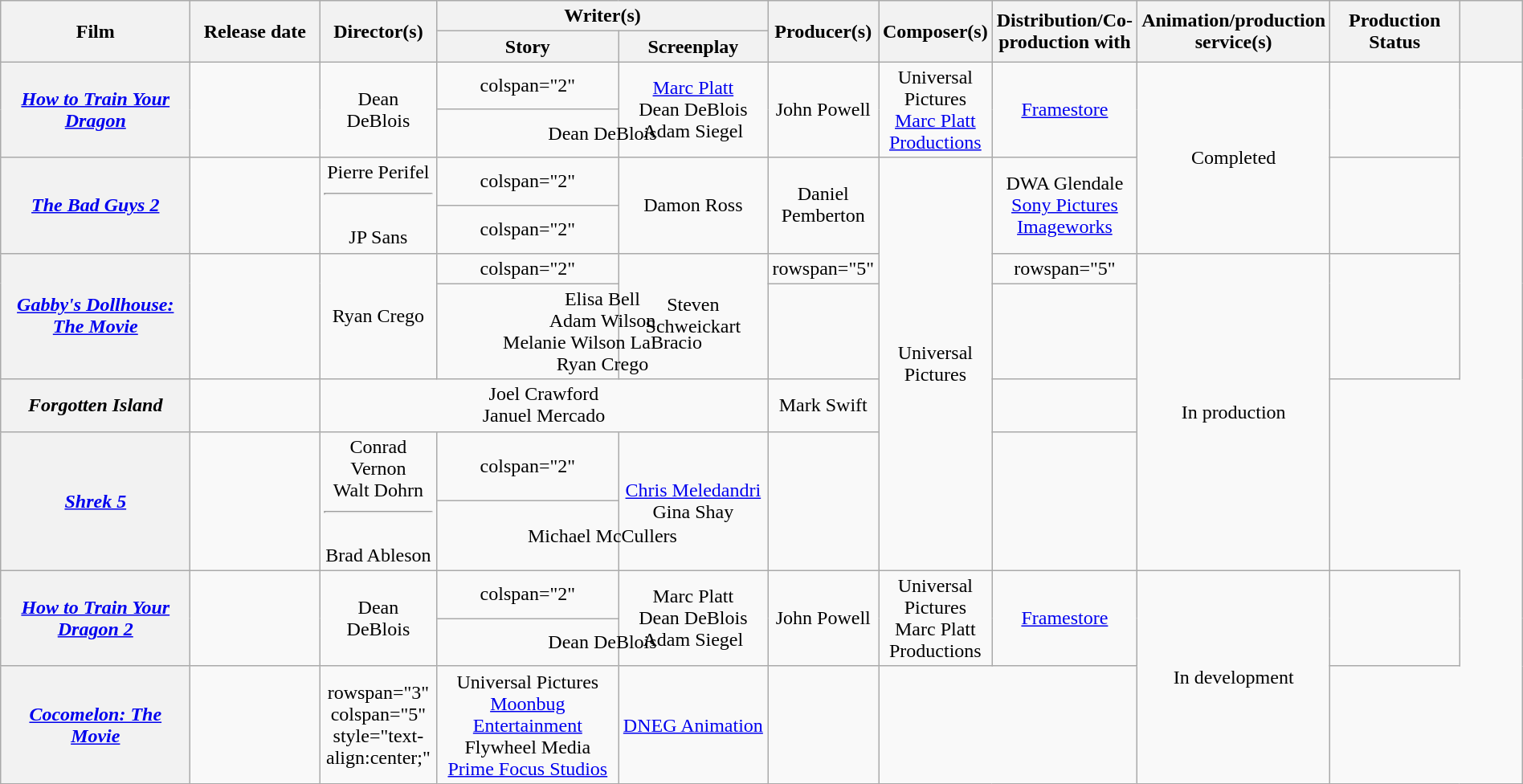<table class="wikitable sortable plainrowheaders" style="text-align: center; margin=auto; width:100%;">
<tr>
<th rowspan="2" width="150">Film</th>
<th rowspan="2" width="100">Release date</th>
<th rowspan="2" width="90">Director(s)</th>
<th colspan="2" width="185">Writer(s)</th>
<th rowspan="2" width="50">Producer(s)</th>
<th rowspan="2" width="50">Composer(s)</th>
<th rowspan="2" width="100">Distribution/Co-production with</th>
<th rowspan="2" width="75">Animation/production service(s)</th>
<th rowspan="2" width="100">Production Status</th>
<th rowspan="2" width="45" class="unsortable"></th>
</tr>
<tr>
<th>Story</th>
<th>Screenplay</th>
</tr>
<tr>
<th rowspan="2" scope="row"><em><a href='#'>How to Train Your Dragon</a></em></th>
<td rowspan="2"></td>
<td rowspan="2">Dean DeBlois</td>
<td>colspan="2" </td>
<td rowspan="2"><a href='#'>Marc Platt</a><br>Dean DeBlois<br>Adam Siegel</td>
<td rowspan="2" style="text-align:center;">John Powell</td>
<td rowspan="2" style="text-align:center;">Universal Pictures<br><a href='#'>Marc Platt Productions</a></td>
<td rowspan="2" style="text-align:center;"><a href='#'>Framestore</a><br></td>
<td rowspan="4">Completed</td>
<td rowspan="2"></td>
</tr>
<tr>
<td colspan="2">Dean DeBlois</td>
</tr>
<tr>
<th rowspan="2" scope="row"><em><a href='#'>The Bad Guys 2</a></em></th>
<td rowspan="2"></td>
<td rowspan="2">Pierre Perifel<hr><br>JP Sans</td>
<td>colspan="2" </td>
<td rowspan="2">Damon Ross</td>
<td rowspan="2">Daniel Pemberton</td>
<td rowspan="7">Universal Pictures</td>
<td rowspan="2">DWA Glendale<br><a href='#'>Sony Pictures Imageworks</a></td>
<td rowspan="2"></td>
</tr>
<tr>
<td>colspan="2" </td>
</tr>
<tr>
<th rowspan="2" scope="row"><em><a href='#'>Gabby's Dollhouse: The Movie</a></em></th>
<td rowspan="2"></td>
<td rowspan="2">Ryan Crego</td>
<td>colspan="2" </td>
<td rowspan="2">Steven Schweickart</td>
<td>rowspan="5" </td>
<td>rowspan="5" </td>
<td rowspan="5">In production</td>
<td rowspan="2"></td>
</tr>
<tr>
<td colspan="2">Elisa Bell<br>Adam Wilson<br>Melanie Wilson LaBracio<br>Ryan Crego</td>
</tr>
<tr>
<th scope="row"><em>Forgotten Island</em></th>
<td></td>
<td colspan="3">Joel Crawford<br>Januel Mercado</td>
<td>Mark Swift</td>
<td></td>
</tr>
<tr>
<th rowspan="2" scope="row"><em><a href='#'>Shrek 5</a></em></th>
<td rowspan="2"></td>
<td rowspan="2">Conrad Vernon<br>Walt Dohrn<hr><br>Brad Ableson</td>
<td>colspan="2" </td>
<td rowspan="2"><a href='#'>Chris Meledandri</a><br>Gina Shay</td>
<td rowspan="2"></td>
</tr>
<tr>
<td colspan="2">Michael McCullers</td>
</tr>
<tr>
<th rowspan="2" scope="row"><em><a href='#'>How to Train Your Dragon 2</a></em></th>
<td rowspan="2"></td>
<td rowspan="2">Dean DeBlois</td>
<td>colspan="2" </td>
<td rowspan="2">Marc Platt<br>Dean DeBlois<br>Adam Siegel</td>
<td rowspan="2" style="text-align:center;">John Powell</td>
<td rowspan="2" style="text-align:center;">Universal Pictures<br>Marc Platt Productions</td>
<td rowspan="2" style="text-align:center;"><a href='#'>Framestore</a><br></td>
<td rowspan="3">In development</td>
<td rowspan="2"></td>
</tr>
<tr>
<td colspan="2">Dean DeBlois</td>
</tr>
<tr>
<th rowspan="2" scope="row"><em><a href='#'>Cocomelon: The Movie</a></em></th>
<td rowspan="2"></td>
<td>rowspan="3" colspan="5" style="text-align:center;" </td>
<td rowspan="2" style="text-align:center;">Universal Pictures<br><a href='#'>Moonbug Entertainment</a><br>Flywheel Media<br><a href='#'>Prime Focus Studios</a></td>
<td rowspan="2" style="text-align:center;"><a href='#'>DNEG Animation</a></td>
<td rowspan="2"></td>
</tr>
</table>
